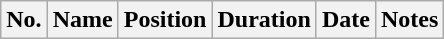<table class="wikitable">
<tr>
<th>No.</th>
<th>Name</th>
<th>Position</th>
<th>Duration</th>
<th>Date</th>
<th>Notes</th>
</tr>
</table>
